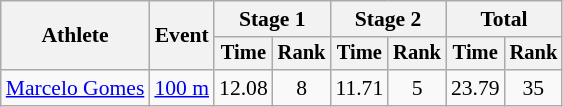<table class=wikitable style="font-size:90%">
<tr>
<th rowspan="2">Athlete</th>
<th rowspan="2">Event</th>
<th colspan="2">Stage 1</th>
<th colspan="2">Stage 2</th>
<th colspan="2">Total</th>
</tr>
<tr style="font-size:95%">
<th>Time</th>
<th>Rank</th>
<th>Time</th>
<th>Rank</th>
<th>Time</th>
<th>Rank</th>
</tr>
<tr align=center>
<td align=left><a href='#'>Marcelo Gomes</a></td>
<td align=left><a href='#'>100 m</a></td>
<td>12.08</td>
<td>8</td>
<td>11.71</td>
<td>5</td>
<td>23.79</td>
<td>35</td>
</tr>
</table>
